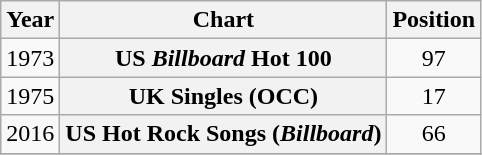<table class="wikitable plainrowheaders sortable">
<tr>
<th scope="col">Year</th>
<th scope="col">Chart</th>
<th scope="col">Position</th>
</tr>
<tr>
<td>1973</td>
<th scope="row">US <em>Billboard</em> Hot 100</th>
<td align="center">97</td>
</tr>
<tr>
<td>1975</td>
<th scope="row">UK Singles (OCC)</th>
<td align="center">17</td>
</tr>
<tr>
<td>2016</td>
<th scope="row">US Hot Rock Songs (<em>Billboard</em>)</th>
<td align="center">66</td>
</tr>
<tr>
</tr>
</table>
